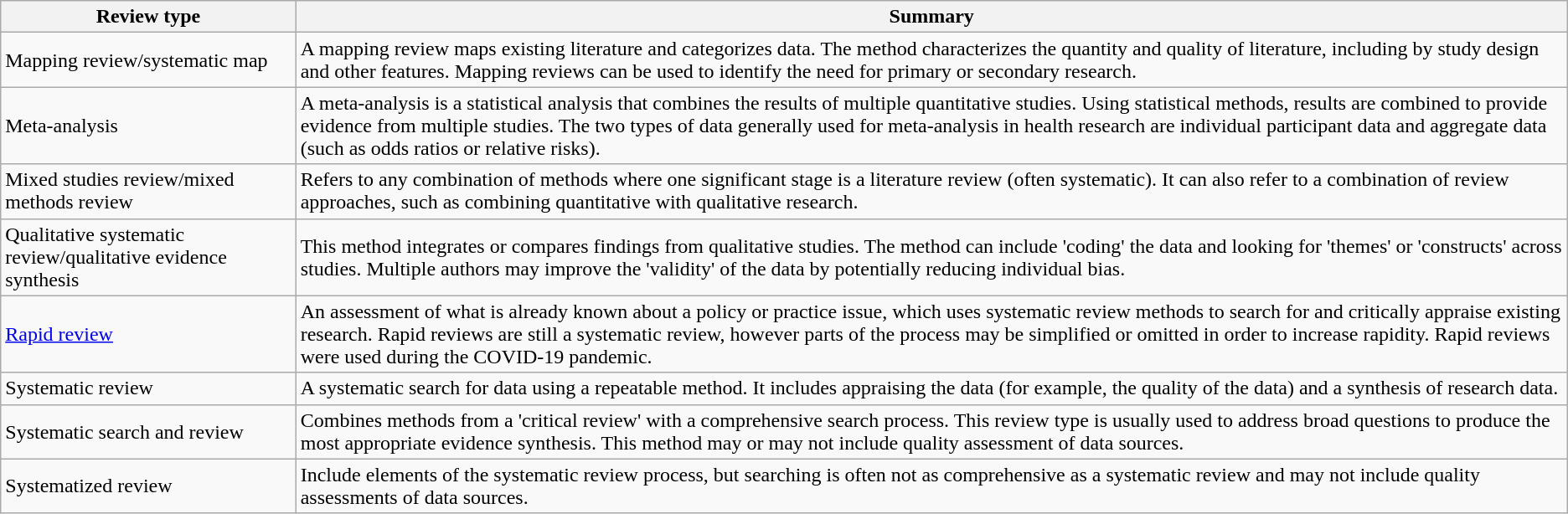<table class="wikitable">
<tr>
<th>Review type</th>
<th>Summary</th>
</tr>
<tr>
<td>Mapping review/systematic map</td>
<td>A mapping review maps existing literature and categorizes data. The method characterizes the quantity and quality of literature, including by study design and other features. Mapping reviews can be used to identify the need for primary or secondary research.</td>
</tr>
<tr>
<td>Meta-analysis</td>
<td>A meta-analysis is a statistical analysis that combines the results of multiple quantitative studies. Using statistical methods, results are combined to provide evidence from multiple studies. The two types of data generally used for meta-analysis in health research are individual participant data and aggregate data (such as odds ratios or relative risks).</td>
</tr>
<tr>
<td>Mixed studies review/mixed methods review</td>
<td>Refers to any combination of methods where one significant stage is a literature review (often systematic). It can also refer to a combination of review approaches, such as combining quantitative with qualitative research.</td>
</tr>
<tr>
<td>Qualitative systematic review/qualitative evidence synthesis</td>
<td>This method integrates or compares findings from qualitative studies. The method can include 'coding' the data and looking for 'themes' or 'constructs' across studies. Multiple authors may improve the 'validity' of the data by potentially reducing individual bias.</td>
</tr>
<tr>
<td><a href='#'>Rapid review</a></td>
<td>An assessment of what is already known about a policy or practice issue, which uses systematic review methods to search for and critically appraise existing research. Rapid reviews are still a systematic review, however parts of the process may be simplified or omitted in order to increase rapidity. Rapid reviews were used during the COVID-19 pandemic.</td>
</tr>
<tr>
<td>Systematic review</td>
<td>A systematic search for data using a repeatable method. It includes appraising the data (for example, the quality of the data) and a synthesis of research data.</td>
</tr>
<tr>
<td>Systematic search and review</td>
<td>Combines methods from a 'critical review' with a comprehensive search process. This review type is usually used to address broad questions to produce the most appropriate evidence synthesis. This method may or may not include quality assessment of data sources.</td>
</tr>
<tr>
<td>Systematized review</td>
<td>Include elements of the systematic review process, but searching is often not as comprehensive as a systematic review and may not include quality assessments of data sources.</td>
</tr>
</table>
